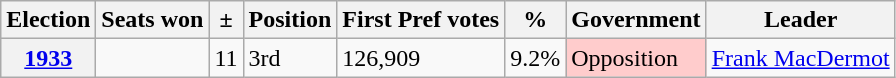<table class="wikitable">
<tr>
<th>Election</th>
<th>Seats won</th>
<th>±</th>
<th>Position</th>
<th>First Pref votes</th>
<th>%</th>
<th>Government</th>
<th>Leader</th>
</tr>
<tr>
<th><a href='#'>1933</a></th>
<td></td>
<td>11</td>
<td>3rd</td>
<td>126,909</td>
<td>9.2%</td>
<td style="background-color:#FFCCCC">Opposition</td>
<td><a href='#'>Frank MacDermot</a></td>
</tr>
</table>
